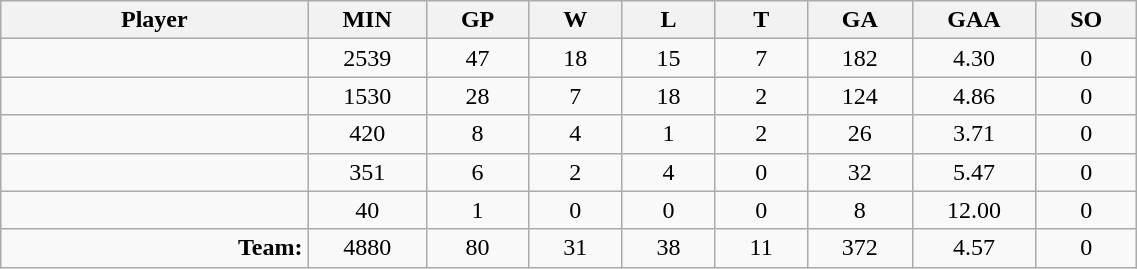<table class="wikitable sortable" width="60%">
<tr>
<th bgcolor="#DDDDFF" width="10%">Player</th>
<th width="3%" bgcolor="#DDDDFF" title="Minutes played">MIN</th>
<th width="3%" bgcolor="#DDDDFF" title="Games played in">GP</th>
<th width="3%" bgcolor="#DDDDFF" title="Wins">W</th>
<th width="3%" bgcolor="#DDDDFF"title="Losses">L</th>
<th width="3%" bgcolor="#DDDDFF" title="Ties">T</th>
<th width="3%" bgcolor="#DDDDFF" title="Goals against">GA</th>
<th width="3%" bgcolor="#DDDDFF" title="Goals against average">GAA</th>
<th width="3%" bgcolor="#DDDDFF"title="Shut-outs">SO</th>
</tr>
<tr align="center">
<td align="right"></td>
<td>2539</td>
<td>47</td>
<td>18</td>
<td>15</td>
<td>7</td>
<td>182</td>
<td>4.30</td>
<td>0</td>
</tr>
<tr align="center">
<td align="right"></td>
<td>1530</td>
<td>28</td>
<td>7</td>
<td>18</td>
<td>2</td>
<td>124</td>
<td>4.86</td>
<td>0</td>
</tr>
<tr align="center">
<td align="right"></td>
<td>420</td>
<td>8</td>
<td>4</td>
<td>1</td>
<td>2</td>
<td>26</td>
<td>3.71</td>
<td>0</td>
</tr>
<tr align="center">
<td align="right"></td>
<td>351</td>
<td>6</td>
<td>2</td>
<td>4</td>
<td>0</td>
<td>32</td>
<td>5.47</td>
<td>0</td>
</tr>
<tr align="center">
<td align="right"></td>
<td>40</td>
<td>1</td>
<td>0</td>
<td>0</td>
<td>0</td>
<td>8</td>
<td>12.00</td>
<td>0</td>
</tr>
<tr align="center">
<td align="right"><strong>Team:</strong></td>
<td>4880</td>
<td>80</td>
<td>31</td>
<td>38</td>
<td>11</td>
<td>372</td>
<td>4.57</td>
<td>0</td>
</tr>
</table>
